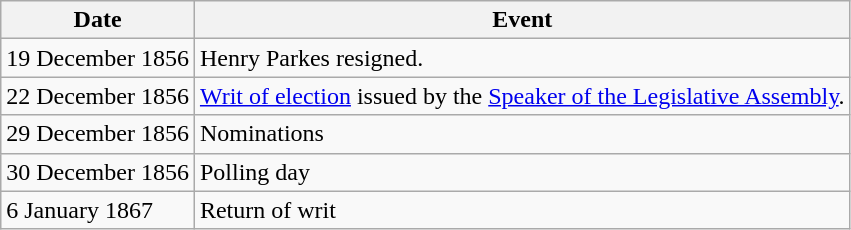<table class="wikitable">
<tr>
<th>Date</th>
<th>Event</th>
</tr>
<tr>
<td>19 December 1856</td>
<td>Henry Parkes resigned.</td>
</tr>
<tr>
<td>22 December 1856</td>
<td><a href='#'>Writ of election</a> issued by the <a href='#'>Speaker of the Legislative Assembly</a>.</td>
</tr>
<tr>
<td>29 December 1856</td>
<td>Nominations</td>
</tr>
<tr>
<td>30 December 1856</td>
<td>Polling day</td>
</tr>
<tr>
<td>6 January 1867</td>
<td>Return of writ</td>
</tr>
</table>
